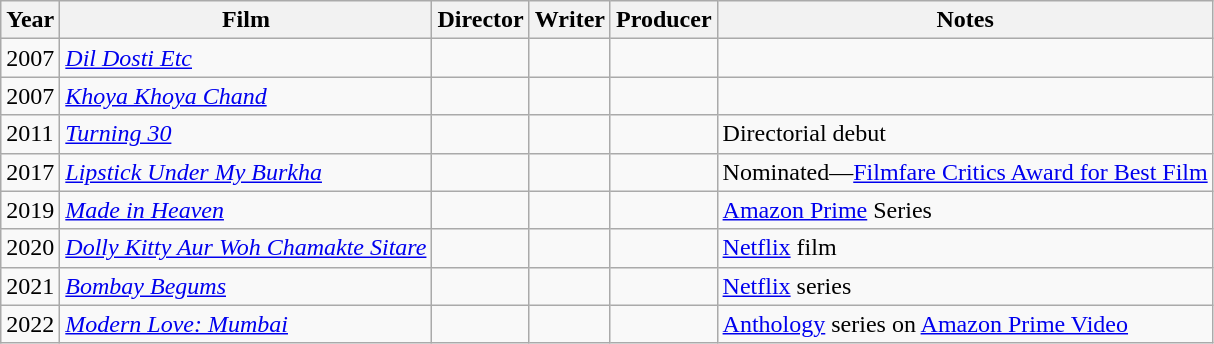<table class="wikitable">
<tr>
<th>Year</th>
<th>Film</th>
<th>Director</th>
<th>Writer</th>
<th>Producer</th>
<th>Notes</th>
</tr>
<tr>
<td>2007</td>
<td><em><a href='#'>Dil Dosti Etc </a></em></td>
<td></td>
<td></td>
<td></td>
<td></td>
</tr>
<tr>
<td>2007</td>
<td><em><a href='#'>Khoya Khoya Chand </a></em></td>
<td></td>
<td></td>
<td></td>
<td></td>
</tr>
<tr>
<td>2011</td>
<td><em><a href='#'>Turning 30</a></em></td>
<td></td>
<td></td>
<td></td>
<td>Directorial debut</td>
</tr>
<tr>
<td>2017</td>
<td><em><a href='#'>Lipstick Under My Burkha</a></em></td>
<td></td>
<td></td>
<td></td>
<td>Nominated—<a href='#'>Filmfare Critics Award for Best Film</a></td>
</tr>
<tr>
<td>2019</td>
<td><em><a href='#'>Made in Heaven</a></em></td>
<td></td>
<td></td>
<td></td>
<td><a href='#'>Amazon Prime</a>  Series</td>
</tr>
<tr>
<td>2020</td>
<td><em><a href='#'>Dolly Kitty Aur Woh Chamakte Sitare</a></em></td>
<td></td>
<td></td>
<td></td>
<td><a href='#'>Netflix</a> film</td>
</tr>
<tr>
<td>2021</td>
<td><em><a href='#'>Bombay Begums</a></em></td>
<td></td>
<td></td>
<td></td>
<td><a href='#'>Netflix</a> series</td>
</tr>
<tr>
<td>2022</td>
<td><em><a href='#'>Modern Love: Mumbai</a></em></td>
<td></td>
<td></td>
<td></td>
<td><a href='#'>Anthology</a> series on <a href='#'>Amazon Prime Video</a></td>
</tr>
</table>
